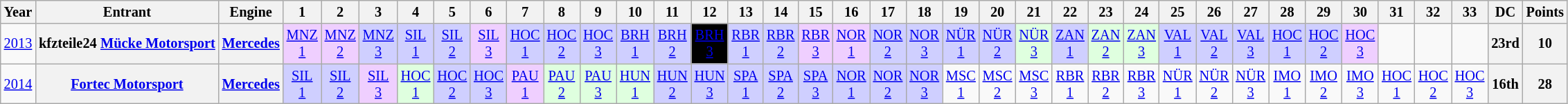<table class="wikitable" style="text-align:center; font-size:85%">
<tr>
<th>Year</th>
<th>Entrant</th>
<th>Engine</th>
<th>1</th>
<th>2</th>
<th>3</th>
<th>4</th>
<th>5</th>
<th>6</th>
<th>7</th>
<th>8</th>
<th>9</th>
<th>10</th>
<th>11</th>
<th>12</th>
<th>13</th>
<th>14</th>
<th>15</th>
<th>16</th>
<th>17</th>
<th>18</th>
<th>19</th>
<th>20</th>
<th>21</th>
<th>22</th>
<th>23</th>
<th>24</th>
<th>25</th>
<th>26</th>
<th>27</th>
<th>28</th>
<th>29</th>
<th>30</th>
<th>31</th>
<th>32</th>
<th>33</th>
<th>DC</th>
<th>Points</th>
</tr>
<tr>
<td><a href='#'>2013</a></td>
<th nowrap>kfzteile24 <a href='#'>Mücke Motorsport</a></th>
<th><a href='#'>Mercedes</a></th>
<td style="background:#EFCFFF;"><a href='#'>MNZ<br>1</a><br></td>
<td style="background:#EFCFFF;"><a href='#'>MNZ<br>2</a><br></td>
<td style="background:#CFCFFF;"><a href='#'>MNZ<br>3</a><br></td>
<td style="background:#CFCFFF;"><a href='#'>SIL<br>1</a><br></td>
<td style="background:#CFCFFF;"><a href='#'>SIL<br>2</a><br></td>
<td style="background:#EFCFFF;"><a href='#'>SIL<br>3</a><br></td>
<td style="background:#CFCFFF;"><a href='#'>HOC<br>1</a><br></td>
<td style="background:#CFCFFF;"><a href='#'>HOC<br>2</a><br></td>
<td style="background:#CFCFFF;"><a href='#'>HOC<br>3</a><br></td>
<td style="background:#CFCFFF;"><a href='#'>BRH<br>1</a><br></td>
<td style="background:#CFCFFF;"><a href='#'>BRH<br>2</a><br></td>
<td style="background:black; color:white;"><a href='#'><span>BRH<br>3</span></a><br></td>
<td style="background:#CFCFFF;"><a href='#'>RBR<br>1</a><br></td>
<td style="background:#CFCFFF;"><a href='#'>RBR<br>2</a><br></td>
<td style="background:#EFCFFF;"><a href='#'>RBR<br>3</a><br></td>
<td style="background:#EFCFFF;"><a href='#'>NOR<br>1</a><br></td>
<td style="background:#CFCFFF;"><a href='#'>NOR<br>2</a><br></td>
<td style="background:#CFCFFF;"><a href='#'>NOR<br>3</a><br></td>
<td style="background:#CFCFFF;"><a href='#'>NÜR<br>1</a><br></td>
<td style="background:#CFCFFF;"><a href='#'>NÜR<br>2</a><br></td>
<td style="background:#DFFFDF;"><a href='#'>NÜR<br>3</a><br></td>
<td style="background:#CFCFFF;"><a href='#'>ZAN<br>1</a><br></td>
<td style="background:#DFFFDF;"><a href='#'>ZAN<br>2</a><br></td>
<td style="background:#DFFFDF;"><a href='#'>ZAN<br>3</a><br></td>
<td style="background:#CFCFFF;"><a href='#'>VAL<br>1</a><br></td>
<td style="background:#CFCFFF;"><a href='#'>VAL<br>2</a><br></td>
<td style="background:#CFCFFF;"><a href='#'>VAL<br>3</a><br></td>
<td style="background:#CFCFFF;"><a href='#'>HOC<br>1</a><br></td>
<td style="background:#CFCFFF;"><a href='#'>HOC<br>2</a><br></td>
<td style="background:#EFCFFF;"><a href='#'>HOC<br>3</a><br></td>
<td></td>
<td></td>
<td></td>
<th>23rd</th>
<th>10</th>
</tr>
<tr>
<td><a href='#'>2014</a></td>
<th nowrap><a href='#'>Fortec Motorsport</a></th>
<th><a href='#'>Mercedes</a></th>
<td style="background:#CFCFFF;"><a href='#'>SIL<br>1</a><br></td>
<td style="background:#CFCFFF;"><a href='#'>SIL<br>2</a><br></td>
<td style="background:#EFCFFF;"><a href='#'>SIL<br>3</a><br></td>
<td style="background:#DFFFDF;"><a href='#'>HOC<br>1</a><br></td>
<td style="background:#CFCFFF;"><a href='#'>HOC<br>2</a><br></td>
<td style="background:#CFCFFF;"><a href='#'>HOC<br>3</a><br></td>
<td style="background:#EFCFFF;"><a href='#'>PAU<br>1</a><br></td>
<td style="background:#DFFFDF;"><a href='#'>PAU<br>2</a><br></td>
<td style="background:#DFFFDF;"><a href='#'>PAU<br>3</a><br></td>
<td style="background:#DFFFDF;"><a href='#'>HUN<br>1</a><br></td>
<td style="background:#CFCFFF;"><a href='#'>HUN<br>2</a><br></td>
<td style="background:#CFCFFF;"><a href='#'>HUN<br>3</a><br></td>
<td style="background:#CFCFFF;"><a href='#'>SPA<br>1</a><br></td>
<td style="background:#CFCFFF;"><a href='#'>SPA<br>2</a><br></td>
<td style="background:#CFCFFF;"><a href='#'>SPA<br>3</a><br></td>
<td style="background:#CFCFFF;"><a href='#'>NOR<br>1</a><br></td>
<td style="background:#CFCFFF;"><a href='#'>NOR<br>2</a><br></td>
<td style="background:#CFCFFF;"><a href='#'>NOR<br>3</a><br></td>
<td><a href='#'>MSC<br>1</a></td>
<td><a href='#'>MSC<br>2</a></td>
<td><a href='#'>MSC<br>3</a></td>
<td><a href='#'>RBR<br>1</a></td>
<td><a href='#'>RBR<br>2</a></td>
<td><a href='#'>RBR<br>3</a></td>
<td><a href='#'>NÜR<br>1</a></td>
<td><a href='#'>NÜR<br>2</a></td>
<td><a href='#'>NÜR<br>3</a></td>
<td><a href='#'>IMO<br>1</a></td>
<td><a href='#'>IMO<br>2</a></td>
<td><a href='#'>IMO<br>3</a></td>
<td><a href='#'>HOC<br>1</a></td>
<td><a href='#'>HOC<br>2</a></td>
<td><a href='#'>HOC<br>3</a></td>
<th>16th</th>
<th>28</th>
</tr>
</table>
